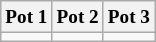<table class="wikitable" style="font-size:80%">
<tr>
<th>Pot 1</th>
<th>Pot 2</th>
<th>Pot 3</th>
</tr>
<tr>
<td valign=top></td>
<td valign=top></td>
<td valign=top></td>
</tr>
</table>
